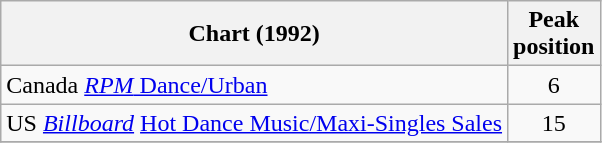<table Class = "wikitable sortable">
<tr>
<th>Chart (1992)</th>
<th>Peak<br>position</th>
</tr>
<tr>
<td>Canada <a href='#'><em>RPM</em> Dance/Urban</a></td>
<td Align = "center">6</td>
</tr>
<tr>
<td>US <em><a href='#'>Billboard</a></em> <a href='#'>Hot Dance Music/Maxi-Singles Sales</a></td>
<td Align = "center">15</td>
</tr>
<tr>
</tr>
</table>
